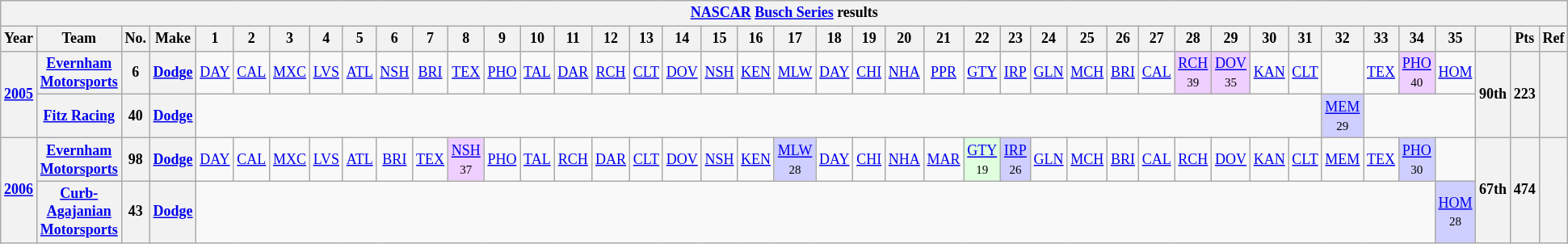<table class="wikitable" style="text-align:center; font-size:75%">
<tr>
<th colspan=45><a href='#'>NASCAR</a> <a href='#'>Busch Series</a> results</th>
</tr>
<tr>
<th>Year</th>
<th>Team</th>
<th>No.</th>
<th>Make</th>
<th>1</th>
<th>2</th>
<th>3</th>
<th>4</th>
<th>5</th>
<th>6</th>
<th>7</th>
<th>8</th>
<th>9</th>
<th>10</th>
<th>11</th>
<th>12</th>
<th>13</th>
<th>14</th>
<th>15</th>
<th>16</th>
<th>17</th>
<th>18</th>
<th>19</th>
<th>20</th>
<th>21</th>
<th>22</th>
<th>23</th>
<th>24</th>
<th>25</th>
<th>26</th>
<th>27</th>
<th>28</th>
<th>29</th>
<th>30</th>
<th>31</th>
<th>32</th>
<th>33</th>
<th>34</th>
<th>35</th>
<th></th>
<th>Pts</th>
<th>Ref</th>
</tr>
<tr>
<th rowspan=2><a href='#'>2005</a></th>
<th><a href='#'>Evernham Motorsports</a></th>
<th>6</th>
<th><a href='#'>Dodge</a></th>
<td><a href='#'>DAY</a></td>
<td><a href='#'>CAL</a></td>
<td><a href='#'>MXC</a></td>
<td><a href='#'>LVS</a></td>
<td><a href='#'>ATL</a></td>
<td><a href='#'>NSH</a></td>
<td><a href='#'>BRI</a></td>
<td><a href='#'>TEX</a></td>
<td><a href='#'>PHO</a></td>
<td><a href='#'>TAL</a></td>
<td><a href='#'>DAR</a></td>
<td><a href='#'>RCH</a></td>
<td><a href='#'>CLT</a></td>
<td><a href='#'>DOV</a></td>
<td><a href='#'>NSH</a></td>
<td><a href='#'>KEN</a></td>
<td><a href='#'>MLW</a></td>
<td><a href='#'>DAY</a></td>
<td><a href='#'>CHI</a></td>
<td><a href='#'>NHA</a></td>
<td><a href='#'>PPR</a></td>
<td><a href='#'>GTY</a></td>
<td><a href='#'>IRP</a></td>
<td><a href='#'>GLN</a></td>
<td><a href='#'>MCH</a></td>
<td><a href='#'>BRI</a></td>
<td><a href='#'>CAL</a></td>
<td style="background:#EFCFFF;"><a href='#'>RCH</a><br><small>39</small></td>
<td style="background:#EFCFFF;"><a href='#'>DOV</a><br><small>35</small></td>
<td><a href='#'>KAN</a></td>
<td><a href='#'>CLT</a></td>
<td></td>
<td><a href='#'>TEX</a></td>
<td style="background:#EFCFFF;"><a href='#'>PHO</a><br><small>40</small></td>
<td><a href='#'>HOM</a></td>
<th rowspan=2>90th</th>
<th rowspan=2>223</th>
<th rowspan=2></th>
</tr>
<tr>
<th><a href='#'>Fitz Racing</a></th>
<th>40</th>
<th><a href='#'>Dodge</a></th>
<td colspan=31></td>
<td style="background:#CFCFFF;"><a href='#'>MEM</a><br><small>29</small></td>
<td colspan=3></td>
</tr>
<tr>
<th rowspan=2><a href='#'>2006</a></th>
<th><a href='#'>Evernham Motorsports</a></th>
<th>98</th>
<th><a href='#'>Dodge</a></th>
<td><a href='#'>DAY</a></td>
<td><a href='#'>CAL</a></td>
<td><a href='#'>MXC</a></td>
<td><a href='#'>LVS</a></td>
<td><a href='#'>ATL</a></td>
<td><a href='#'>BRI</a></td>
<td><a href='#'>TEX</a></td>
<td style="background:#EFCFFF;"><a href='#'>NSH</a><br><small>37</small></td>
<td><a href='#'>PHO</a></td>
<td><a href='#'>TAL</a></td>
<td><a href='#'>RCH</a></td>
<td><a href='#'>DAR</a></td>
<td><a href='#'>CLT</a></td>
<td><a href='#'>DOV</a></td>
<td><a href='#'>NSH</a></td>
<td><a href='#'>KEN</a></td>
<td style="background:#CFCFFF;"><a href='#'>MLW</a><br><small>28</small></td>
<td><a href='#'>DAY</a></td>
<td><a href='#'>CHI</a></td>
<td><a href='#'>NHA</a></td>
<td><a href='#'>MAR</a></td>
<td style="background:#DFFFDF;"><a href='#'>GTY</a><br><small>19</small></td>
<td style="background:#CFCFFF;"><a href='#'>IRP</a><br><small>26</small></td>
<td><a href='#'>GLN</a></td>
<td><a href='#'>MCH</a></td>
<td><a href='#'>BRI</a></td>
<td><a href='#'>CAL</a></td>
<td><a href='#'>RCH</a></td>
<td><a href='#'>DOV</a></td>
<td><a href='#'>KAN</a></td>
<td><a href='#'>CLT</a></td>
<td><a href='#'>MEM</a></td>
<td><a href='#'>TEX</a></td>
<td style="background:#CFCFFF;"><a href='#'>PHO</a><br><small>30</small></td>
<td></td>
<th rowspan=2>67th</th>
<th rowspan=2>474</th>
<th rowspan=2></th>
</tr>
<tr>
<th><a href='#'>Curb-Agajanian Motorsports</a></th>
<th>43</th>
<th><a href='#'>Dodge</a></th>
<td colspan=34></td>
<td style="background:#CFCFFF;"><a href='#'>HOM</a><br><small>28</small></td>
</tr>
</table>
